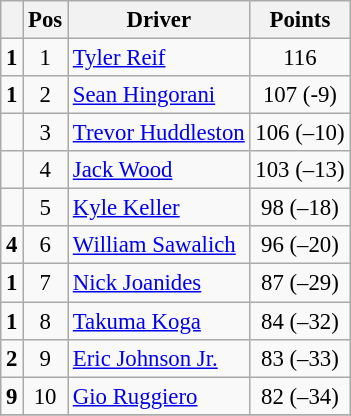<table class="wikitable" style="font-size: 95%;">
<tr>
<th></th>
<th>Pos</th>
<th>Driver</th>
<th>Points</th>
</tr>
<tr>
<td align="left"> <strong>1</strong></td>
<td style="text-align:center;">1</td>
<td><a href='#'>Tyler Reif</a></td>
<td style="text-align:center;">116</td>
</tr>
<tr>
<td align="left"> <strong>1</strong></td>
<td style="text-align:center;">2</td>
<td><a href='#'>Sean Hingorani</a></td>
<td style="text-align:center;">107 (-9)</td>
</tr>
<tr>
<td align="left"></td>
<td style="text-align:center;">3</td>
<td><a href='#'>Trevor Huddleston</a></td>
<td style="text-align:center;">106 (–10)</td>
</tr>
<tr>
<td align="left"></td>
<td style="text-align:center;">4</td>
<td><a href='#'>Jack Wood</a></td>
<td style="text-align:center;">103 (–13)</td>
</tr>
<tr>
<td align="left"></td>
<td style="text-align:center;">5</td>
<td><a href='#'>Kyle Keller</a></td>
<td style="text-align:center;">98 (–18)</td>
</tr>
<tr>
<td align="left"> <strong>4</strong></td>
<td style="text-align:center;">6</td>
<td><a href='#'>William Sawalich</a></td>
<td style="text-align:center;">96 (–20)</td>
</tr>
<tr>
<td align="left"> <strong>1</strong></td>
<td style="text-align:center;">7</td>
<td><a href='#'>Nick Joanides</a></td>
<td style="text-align:center;">87 (–29)</td>
</tr>
<tr>
<td align="left"> <strong>1</strong></td>
<td style="text-align:center;">8</td>
<td><a href='#'>Takuma Koga</a></td>
<td style="text-align:center;">84 (–32)</td>
</tr>
<tr>
<td align="left"> <strong>2</strong></td>
<td style="text-align:center;">9</td>
<td><a href='#'>Eric Johnson Jr.</a></td>
<td style="text-align:center;">83 (–33)</td>
</tr>
<tr>
<td align="left"> <strong>9</strong></td>
<td style="text-align:center;">10</td>
<td><a href='#'>Gio Ruggiero</a></td>
<td style="text-align:center;">82 (–34)</td>
</tr>
<tr class="sortbottom">
</tr>
</table>
